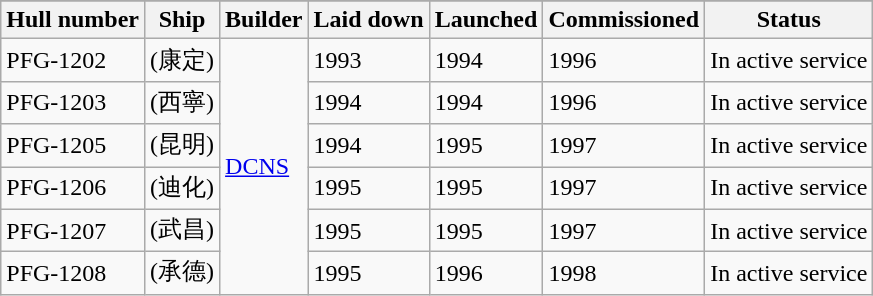<table class="wikitable">
<tr>
</tr>
<tr>
<th>Hull number</th>
<th>Ship</th>
<th>Builder</th>
<th>Laid down</th>
<th>Launched</th>
<th>Commissioned</th>
<th>Status</th>
</tr>
<tr>
<td>PFG-1202</td>
<td> (康定)</td>
<td rowspan=6><a href='#'>DCNS</a></td>
<td>1993</td>
<td>1994</td>
<td>1996</td>
<td>In active service</td>
</tr>
<tr>
<td>PFG-1203</td>
<td> (西寧)</td>
<td>1994</td>
<td>1994</td>
<td>1996</td>
<td>In active service</td>
</tr>
<tr>
<td>PFG-1205</td>
<td> (昆明)</td>
<td>1994</td>
<td>1995</td>
<td>1997</td>
<td>In active service</td>
</tr>
<tr>
<td>PFG-1206</td>
<td> (迪化)</td>
<td>1995</td>
<td>1995</td>
<td>1997</td>
<td>In active service</td>
</tr>
<tr>
<td>PFG-1207</td>
<td> (武昌)</td>
<td>1995</td>
<td>1995</td>
<td>1997</td>
<td>In active service</td>
</tr>
<tr>
<td>PFG-1208</td>
<td> (承德)</td>
<td>1995</td>
<td>1996</td>
<td>1998</td>
<td>In active service</td>
</tr>
</table>
